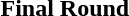<table>
<tr valign=top>
<th align="center">Final Round</th>
</tr>
<tr valign=top>
<td align="left"></td>
</tr>
</table>
